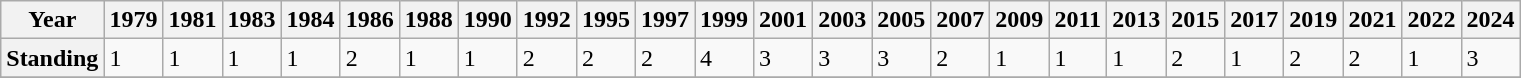<table class="wikitable">
<tr>
<th>Year</th>
<th>1979</th>
<th>1981</th>
<th>1983</th>
<th>1984</th>
<th>1986</th>
<th>1988</th>
<th>1990</th>
<th>1992</th>
<th>1995</th>
<th>1997</th>
<th>1999</th>
<th>2001</th>
<th>2003</th>
<th>2005</th>
<th>2007</th>
<th>2009</th>
<th>2011</th>
<th>2013</th>
<th>2015</th>
<th>2017</th>
<th>2019</th>
<th>2021</th>
<th>2022</th>
<th>2024</th>
</tr>
<tr>
<th>Standing</th>
<td>1</td>
<td>1</td>
<td>1</td>
<td>1</td>
<td>2</td>
<td>1</td>
<td>1</td>
<td>2</td>
<td>2</td>
<td>2</td>
<td>4</td>
<td>3</td>
<td>3</td>
<td>3</td>
<td>2</td>
<td>1</td>
<td>1</td>
<td>1</td>
<td>2</td>
<td>1</td>
<td>2</td>
<td>2</td>
<td>1</td>
<td>3</td>
</tr>
<tr>
</tr>
</table>
